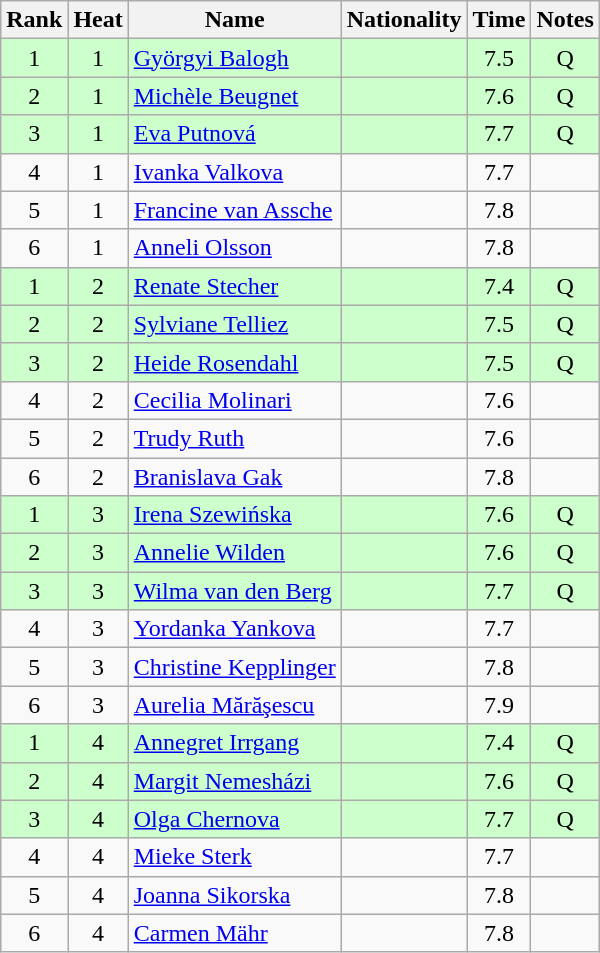<table class="wikitable sortable" style="text-align:center">
<tr>
<th>Rank</th>
<th>Heat</th>
<th>Name</th>
<th>Nationality</th>
<th>Time</th>
<th>Notes</th>
</tr>
<tr bgcolor=ccffcc>
<td>1</td>
<td>1</td>
<td align="left"><a href='#'>Györgyi Balogh</a></td>
<td align=left></td>
<td>7.5</td>
<td>Q</td>
</tr>
<tr bgcolor=ccffcc>
<td>2</td>
<td>1</td>
<td align="left"><a href='#'>Michèle Beugnet</a></td>
<td align=left></td>
<td>7.6</td>
<td>Q</td>
</tr>
<tr bgcolor=ccffcc>
<td>3</td>
<td>1</td>
<td align="left"><a href='#'>Eva Putnová</a></td>
<td align=left></td>
<td>7.7</td>
<td>Q</td>
</tr>
<tr>
<td>4</td>
<td>1</td>
<td align="left"><a href='#'>Ivanka Valkova</a></td>
<td align=left></td>
<td>7.7</td>
<td></td>
</tr>
<tr>
<td>5</td>
<td>1</td>
<td align="left"><a href='#'>Francine van Assche</a></td>
<td align=left></td>
<td>7.8</td>
<td></td>
</tr>
<tr>
<td>6</td>
<td>1</td>
<td align="left"><a href='#'>Anneli Olsson</a></td>
<td align=left></td>
<td>7.8</td>
<td></td>
</tr>
<tr bgcolor=ccffcc>
<td>1</td>
<td>2</td>
<td align="left"><a href='#'>Renate Stecher</a></td>
<td align=left></td>
<td>7.4</td>
<td>Q</td>
</tr>
<tr bgcolor=ccffcc>
<td>2</td>
<td>2</td>
<td align="left"><a href='#'>Sylviane Telliez</a></td>
<td align=left></td>
<td>7.5</td>
<td>Q</td>
</tr>
<tr bgcolor=ccffcc>
<td>3</td>
<td>2</td>
<td align="left"><a href='#'>Heide Rosendahl</a></td>
<td align=left></td>
<td>7.5</td>
<td>Q</td>
</tr>
<tr>
<td>4</td>
<td>2</td>
<td align="left"><a href='#'>Cecilia Molinari</a></td>
<td align=left></td>
<td>7.6</td>
<td></td>
</tr>
<tr>
<td>5</td>
<td>2</td>
<td align="left"><a href='#'>Trudy Ruth</a></td>
<td align=left></td>
<td>7.6</td>
<td></td>
</tr>
<tr>
<td>6</td>
<td>2</td>
<td align="left"><a href='#'>Branislava Gak</a></td>
<td align=left></td>
<td>7.8</td>
<td></td>
</tr>
<tr bgcolor=ccffcc>
<td>1</td>
<td>3</td>
<td align="left"><a href='#'>Irena Szewińska</a></td>
<td align=left></td>
<td>7.6</td>
<td>Q</td>
</tr>
<tr bgcolor=ccffcc>
<td>2</td>
<td>3</td>
<td align="left"><a href='#'>Annelie Wilden</a></td>
<td align=left></td>
<td>7.6</td>
<td>Q</td>
</tr>
<tr bgcolor=ccffcc>
<td>3</td>
<td>3</td>
<td align="left"><a href='#'>Wilma van den Berg</a></td>
<td align=left></td>
<td>7.7</td>
<td>Q</td>
</tr>
<tr>
<td>4</td>
<td>3</td>
<td align="left"><a href='#'>Yordanka Yankova</a></td>
<td align=left></td>
<td>7.7</td>
<td></td>
</tr>
<tr>
<td>5</td>
<td>3</td>
<td align="left"><a href='#'>Christine Kepplinger</a></td>
<td align=left></td>
<td>7.8</td>
<td></td>
</tr>
<tr>
<td>6</td>
<td>3</td>
<td align="left"><a href='#'>Aurelia Mărăşescu</a></td>
<td align=left></td>
<td>7.9</td>
<td></td>
</tr>
<tr bgcolor=ccffcc>
<td>1</td>
<td>4</td>
<td align="left"><a href='#'>Annegret Irrgang</a></td>
<td align=left></td>
<td>7.4</td>
<td>Q</td>
</tr>
<tr bgcolor=ccffcc>
<td>2</td>
<td>4</td>
<td align="left"><a href='#'>Margit Nemesházi</a></td>
<td align=left></td>
<td>7.6</td>
<td>Q</td>
</tr>
<tr bgcolor=ccffcc>
<td>3</td>
<td>4</td>
<td align="left"><a href='#'>Olga Chernova</a></td>
<td align=left></td>
<td>7.7</td>
<td>Q</td>
</tr>
<tr>
<td>4</td>
<td>4</td>
<td align="left"><a href='#'>Mieke Sterk</a></td>
<td align=left></td>
<td>7.7</td>
<td></td>
</tr>
<tr>
<td>5</td>
<td>4</td>
<td align="left"><a href='#'>Joanna Sikorska</a></td>
<td align=left></td>
<td>7.8</td>
<td></td>
</tr>
<tr>
<td>6</td>
<td>4</td>
<td align="left"><a href='#'>Carmen Mähr</a></td>
<td align=left></td>
<td>7.8</td>
<td></td>
</tr>
</table>
